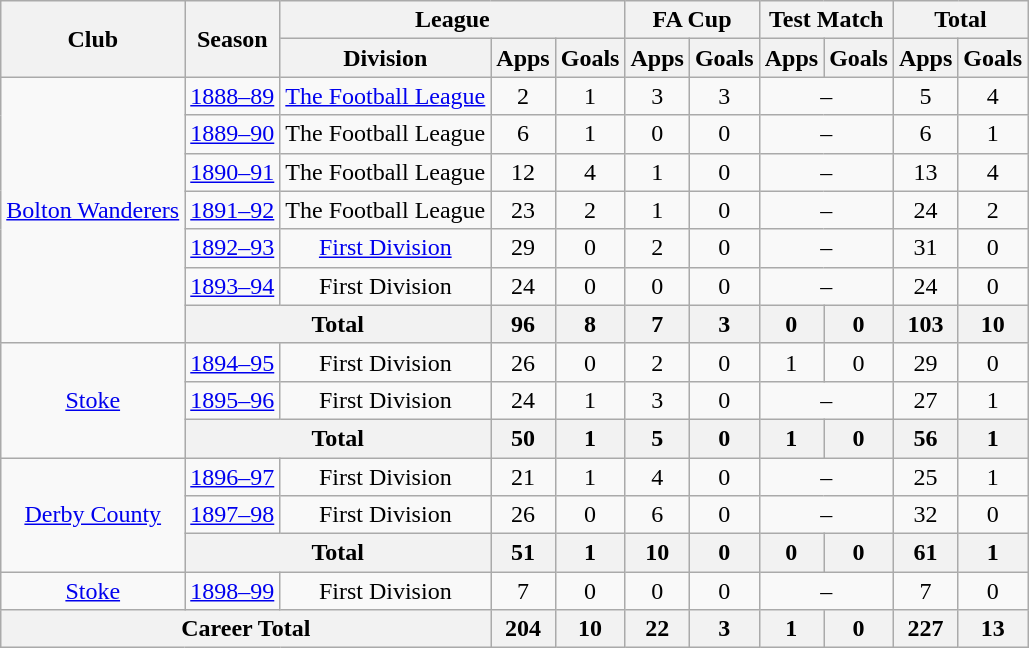<table class="wikitable" style="text-align: center;">
<tr>
<th rowspan="2">Club</th>
<th rowspan="2">Season</th>
<th colspan="3">League</th>
<th colspan="2">FA Cup</th>
<th colspan="2">Test Match</th>
<th colspan="2">Total</th>
</tr>
<tr>
<th>Division</th>
<th>Apps</th>
<th>Goals</th>
<th>Apps</th>
<th>Goals</th>
<th>Apps</th>
<th>Goals</th>
<th>Apps</th>
<th>Goals</th>
</tr>
<tr>
<td rowspan="7"><a href='#'>Bolton Wanderers</a></td>
<td><a href='#'>1888–89</a></td>
<td><a href='#'>The Football League</a></td>
<td>2</td>
<td>1</td>
<td>3</td>
<td>3</td>
<td colspan="2">–</td>
<td>5</td>
<td>4</td>
</tr>
<tr>
<td><a href='#'>1889–90</a></td>
<td>The Football League</td>
<td>6</td>
<td>1</td>
<td>0</td>
<td>0</td>
<td colspan="2">–</td>
<td>6</td>
<td>1</td>
</tr>
<tr>
<td><a href='#'>1890–91</a></td>
<td>The Football League</td>
<td>12</td>
<td>4</td>
<td>1</td>
<td>0</td>
<td colspan="2">–</td>
<td>13</td>
<td>4</td>
</tr>
<tr>
<td><a href='#'>1891–92</a></td>
<td>The Football League</td>
<td>23</td>
<td>2</td>
<td>1</td>
<td>0</td>
<td colspan="2">–</td>
<td>24</td>
<td>2</td>
</tr>
<tr>
<td><a href='#'>1892–93</a></td>
<td><a href='#'>First Division</a></td>
<td>29</td>
<td>0</td>
<td>2</td>
<td>0</td>
<td colspan="2">–</td>
<td>31</td>
<td>0</td>
</tr>
<tr>
<td><a href='#'>1893–94</a></td>
<td>First Division</td>
<td>24</td>
<td>0</td>
<td>0</td>
<td>0</td>
<td colspan="2">–</td>
<td>24</td>
<td>0</td>
</tr>
<tr>
<th colspan=2>Total</th>
<th>96</th>
<th>8</th>
<th>7</th>
<th>3</th>
<th>0</th>
<th>0</th>
<th>103</th>
<th>10</th>
</tr>
<tr>
<td rowspan="3"><a href='#'>Stoke</a></td>
<td><a href='#'>1894–95</a></td>
<td>First Division</td>
<td>26</td>
<td>0</td>
<td>2</td>
<td>0</td>
<td>1</td>
<td>0</td>
<td>29</td>
<td>0</td>
</tr>
<tr>
<td><a href='#'>1895–96</a></td>
<td>First Division</td>
<td>24</td>
<td>1</td>
<td>3</td>
<td>0</td>
<td colspan="2">–</td>
<td>27</td>
<td>1</td>
</tr>
<tr>
<th colspan=2>Total</th>
<th>50</th>
<th>1</th>
<th>5</th>
<th>0</th>
<th>1</th>
<th>0</th>
<th>56</th>
<th>1</th>
</tr>
<tr>
<td rowspan="3"><a href='#'>Derby County</a></td>
<td><a href='#'>1896–97</a></td>
<td>First Division</td>
<td>21</td>
<td>1</td>
<td>4</td>
<td>0</td>
<td colspan="2">–</td>
<td>25</td>
<td>1</td>
</tr>
<tr>
<td><a href='#'>1897–98</a></td>
<td>First Division</td>
<td>26</td>
<td>0</td>
<td>6</td>
<td>0</td>
<td colspan="2">–</td>
<td>32</td>
<td>0</td>
</tr>
<tr>
<th colspan=2>Total</th>
<th>51</th>
<th>1</th>
<th>10</th>
<th>0</th>
<th>0</th>
<th>0</th>
<th>61</th>
<th>1</th>
</tr>
<tr>
<td><a href='#'>Stoke</a></td>
<td><a href='#'>1898–99</a></td>
<td>First Division</td>
<td>7</td>
<td>0</td>
<td>0</td>
<td>0</td>
<td colspan="2">–</td>
<td>7</td>
<td>0</td>
</tr>
<tr>
<th colspan="3">Career Total</th>
<th>204</th>
<th>10</th>
<th>22</th>
<th>3</th>
<th>1</th>
<th>0</th>
<th>227</th>
<th>13</th>
</tr>
</table>
